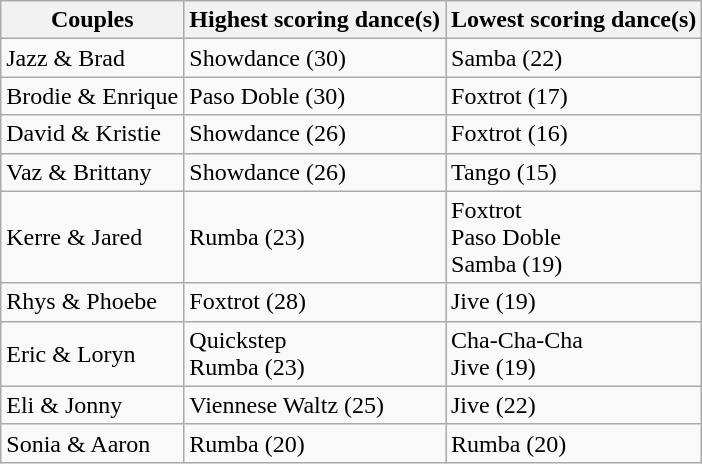<table class="wikitable">
<tr>
<th>Couples</th>
<th>Highest scoring dance(s)</th>
<th>Lowest scoring dance(s)</th>
</tr>
<tr>
<td>Jazz & Brad</td>
<td>Showdance (30)</td>
<td>Samba (22)</td>
</tr>
<tr>
<td>Brodie & Enrique</td>
<td>Paso Doble (30)</td>
<td>Foxtrot (17)</td>
</tr>
<tr>
<td>David & Kristie</td>
<td>Showdance (26)</td>
<td>Foxtrot (16)</td>
</tr>
<tr>
<td>Vaz & Brittany</td>
<td>Showdance (26)</td>
<td>Tango (15)</td>
</tr>
<tr>
<td>Kerre & Jared</td>
<td>Rumba (23)</td>
<td>Foxtrot<br>Paso Doble<br>Samba (19)</td>
</tr>
<tr>
<td>Rhys & Phoebe</td>
<td>Foxtrot (28)</td>
<td>Jive (19)</td>
</tr>
<tr>
<td>Eric & Loryn</td>
<td>Quickstep<br>Rumba (23)</td>
<td>Cha-Cha-Cha<br>Jive (19)</td>
</tr>
<tr>
<td>Eli & Jonny</td>
<td>Viennese Waltz (25)</td>
<td>Jive (22)</td>
</tr>
<tr>
<td>Sonia & Aaron</td>
<td>Rumba (20)</td>
<td>Rumba (20)</td>
</tr>
</table>
